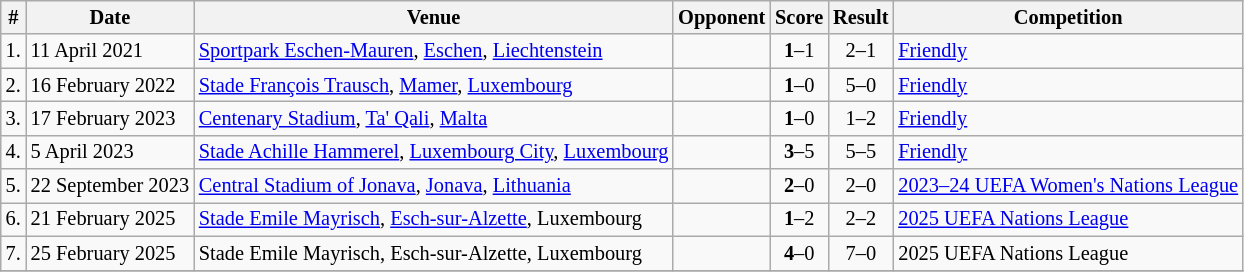<table class="wikitable" style="font-size:85%;">
<tr>
<th>#</th>
<th>Date</th>
<th>Venue</th>
<th>Opponent</th>
<th>Score</th>
<th>Result</th>
<th>Competition</th>
</tr>
<tr>
<td>1.</td>
<td>11 April 2021</td>
<td><a href='#'>Sportpark Eschen-Mauren</a>, <a href='#'>Eschen</a>, <a href='#'>Liechtenstein</a></td>
<td></td>
<td align=center><strong>1</strong>–1</td>
<td align=center>2–1</td>
<td><a href='#'>Friendly</a></td>
</tr>
<tr>
<td>2.</td>
<td>16 February 2022</td>
<td><a href='#'>Stade François Trausch</a>, <a href='#'>Mamer</a>, <a href='#'>Luxembourg</a></td>
<td></td>
<td align=center><strong>1</strong>–0</td>
<td align=center>5–0</td>
<td><a href='#'>Friendly</a></td>
</tr>
<tr>
<td>3.</td>
<td>17 February 2023</td>
<td><a href='#'>Centenary Stadium</a>, <a href='#'>Ta' Qali</a>, <a href='#'>Malta</a></td>
<td></td>
<td align=center><strong>1</strong>–0</td>
<td align=center>1–2</td>
<td><a href='#'>Friendly</a></td>
</tr>
<tr>
<td>4.</td>
<td>5 April 2023</td>
<td><a href='#'>Stade Achille Hammerel</a>, <a href='#'>Luxembourg City</a>, <a href='#'>Luxembourg</a></td>
<td></td>
<td align=center><strong>3</strong>–5</td>
<td align=center>5–5</td>
<td><a href='#'>Friendly</a></td>
</tr>
<tr>
<td>5.</td>
<td>22 September 2023</td>
<td><a href='#'>Central Stadium of Jonava</a>, <a href='#'>Jonava</a>, <a href='#'>Lithuania</a></td>
<td></td>
<td align=center><strong>2</strong>–0</td>
<td align=center>2–0</td>
<td><a href='#'>2023–24 UEFA Women's Nations League</a></td>
</tr>
<tr>
<td>6.</td>
<td>21 February 2025</td>
<td><a href='#'>Stade Emile Mayrisch</a>, <a href='#'>Esch-sur-Alzette</a>, Luxembourg</td>
<td></td>
<td align=center><strong>1</strong>–2</td>
<td align=center>2–2</td>
<td><a href='#'>2025 UEFA Nations League</a></td>
</tr>
<tr>
<td>7.</td>
<td>25 February 2025</td>
<td>Stade Emile Mayrisch, Esch-sur-Alzette, Luxembourg</td>
<td></td>
<td align=center><strong>4</strong>–0</td>
<td align=center>7–0</td>
<td>2025 UEFA Nations League</td>
</tr>
<tr>
</tr>
</table>
